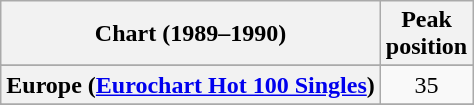<table class="wikitable sortable plainrowheaders" style="text-align:center">
<tr>
<th scope="col">Chart (1989–1990)</th>
<th scope="col">Peak<br>position</th>
</tr>
<tr>
</tr>
<tr>
</tr>
<tr>
<th scope="row">Europe (<a href='#'>Eurochart Hot 100 Singles</a>)</th>
<td>35</td>
</tr>
<tr>
</tr>
<tr>
</tr>
<tr>
</tr>
<tr>
</tr>
</table>
